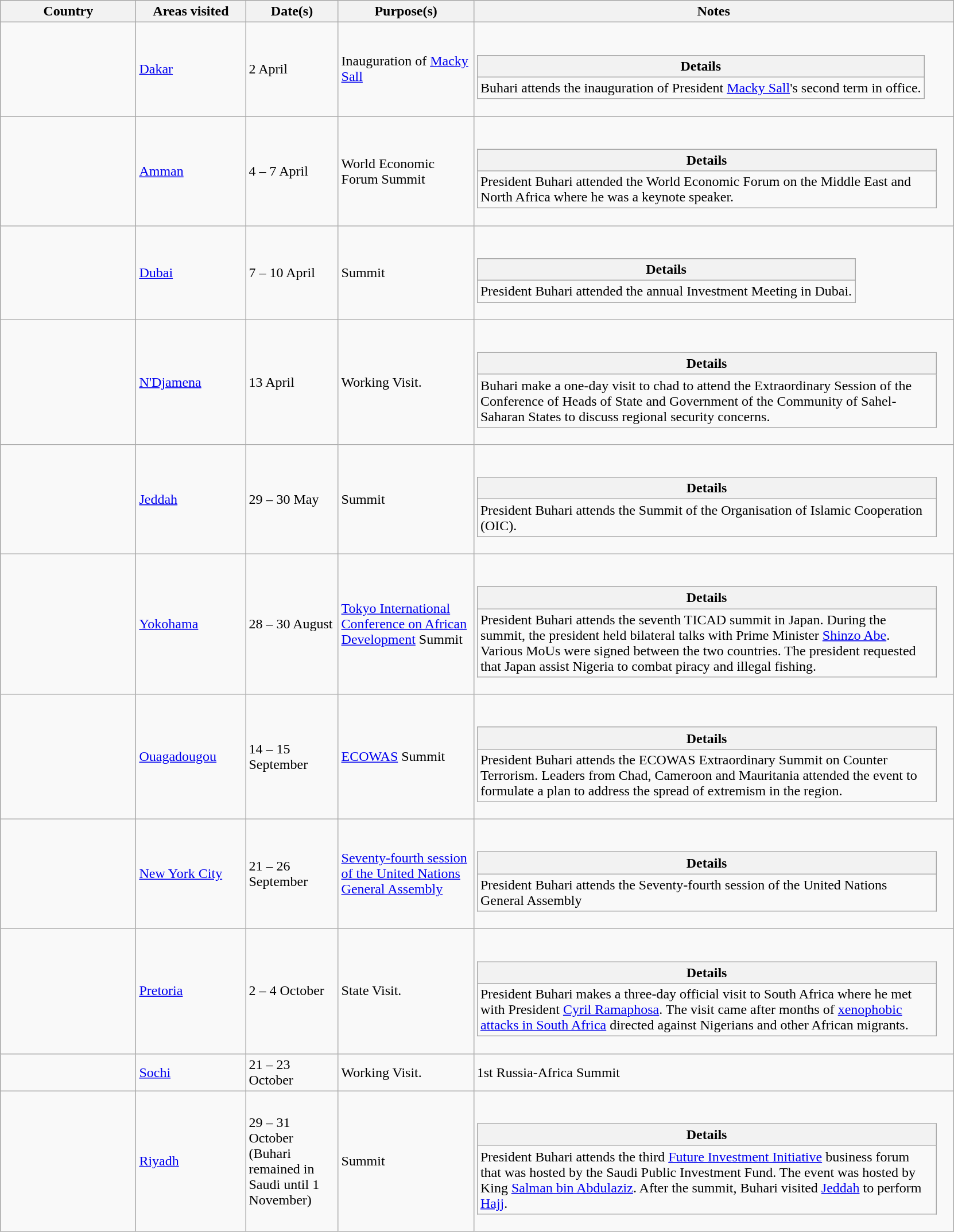<table class="wikitable outercollapse sortable" style="margin: 1em auto 1em auto">
<tr>
<th width=150>Country</th>
<th width=120>Areas visited</th>
<th width=100>Date(s)</th>
<th width=150>Purpose(s)</th>
<th width=550>Notes</th>
</tr>
<tr>
<td></td>
<td><a href='#'>Dakar</a></td>
<td>2 April</td>
<td>Inauguration of <a href='#'>Macky Sall</a></td>
<td><br><table class="wikitable collapsible innercollapse">
<tr>
<th>Details</th>
</tr>
<tr>
<td>Buhari attends the inauguration of President <a href='#'>Macky Sall</a>'s second term in office.</td>
</tr>
</table>
</td>
</tr>
<tr>
<td></td>
<td><a href='#'>Amman</a></td>
<td>4 – 7 April</td>
<td>World Economic Forum Summit</td>
<td><br><table class="wikitable collapsible innercollapse">
<tr>
<th>Details</th>
</tr>
<tr>
<td>President Buhari attended the World Economic Forum on the Middle East and North Africa where he was a keynote speaker.</td>
</tr>
</table>
</td>
</tr>
<tr>
<td></td>
<td><a href='#'>Dubai</a></td>
<td>7 – 10 April</td>
<td>Summit</td>
<td><br><table class="wikitable collapsible innercollapse">
<tr>
<th>Details</th>
</tr>
<tr>
<td>President Buhari attended the annual Investment Meeting in Dubai.</td>
</tr>
</table>
</td>
</tr>
<tr>
<td></td>
<td><a href='#'>N'Djamena</a></td>
<td>13 April</td>
<td>Working Visit.</td>
<td><br><table class="wikitable collapsible innercollapse">
<tr>
<th>Details</th>
</tr>
<tr>
<td>Buhari make a one-day visit to chad to attend the Extraordinary Session of the Conference of Heads of State and Government of the Community of Sahel-Saharan States to discuss regional security concerns.</td>
</tr>
</table>
</td>
</tr>
<tr>
<td></td>
<td><a href='#'>Jeddah</a></td>
<td>29 – 30 May</td>
<td>Summit</td>
<td><br><table class="wikitable collapsible innercollapse">
<tr>
<th>Details</th>
</tr>
<tr>
<td>President Buhari attends the Summit of the Organisation of Islamic Cooperation (OIC).</td>
</tr>
</table>
</td>
</tr>
<tr>
<td></td>
<td><a href='#'>Yokohama</a></td>
<td>28 – 30 August</td>
<td><a href='#'>Tokyo International Conference on African Development</a> Summit</td>
<td><br><table class="wikitable collapsible innercollapse">
<tr>
<th>Details</th>
</tr>
<tr>
<td>President Buhari attends the seventh TICAD summit in Japan. During the summit, the president held bilateral talks with Prime Minister <a href='#'>Shinzo Abe</a>. Various MoUs were signed between the two countries. The president requested that Japan assist Nigeria to combat piracy and illegal fishing.</td>
</tr>
</table>
</td>
</tr>
<tr>
<td></td>
<td><a href='#'>Ouagadougou</a></td>
<td>14 – 15 September</td>
<td><a href='#'>ECOWAS</a> Summit</td>
<td><br><table class="wikitable collapsible innercollapse">
<tr>
<th>Details</th>
</tr>
<tr>
<td>President Buhari attends the ECOWAS Extraordinary Summit on Counter Terrorism. Leaders from Chad, Cameroon and Mauritania attended the event to formulate a plan to address the spread of extremism in the region.</td>
</tr>
</table>
</td>
</tr>
<tr>
<td></td>
<td><a href='#'>New York City</a></td>
<td>21 – 26 September</td>
<td><a href='#'>Seventy-fourth session of the United Nations General Assembly</a></td>
<td><br><table class="wikitable collapsible innercollapse">
<tr>
<th>Details</th>
</tr>
<tr>
<td>President Buhari attends the Seventy-fourth session of the United Nations General Assembly</td>
</tr>
</table>
</td>
</tr>
<tr>
<td></td>
<td><a href='#'>Pretoria</a></td>
<td>2 – 4 October</td>
<td>State Visit.</td>
<td><br><table class="wikitable collapsible innercollapse">
<tr>
<th>Details</th>
</tr>
<tr>
<td>President Buhari makes a three-day official visit to South Africa where he met with President <a href='#'>Cyril Ramaphosa</a>. The visit came after months of <a href='#'>xenophobic attacks in South Africa</a> directed against Nigerians and other African migrants.</td>
</tr>
</table>
</td>
</tr>
<tr>
<td></td>
<td><a href='#'>Sochi</a></td>
<td>21 – 23 October</td>
<td>Working Visit.</td>
<td>1st Russia-Africa Summit</td>
</tr>
<tr>
<td></td>
<td><a href='#'>Riyadh</a></td>
<td>29 – 31 October<br>(Buhari remained in Saudi until  1 November)</td>
<td>Summit</td>
<td><br><table class="wikitable collapsible innercollapse">
<tr>
<th>Details</th>
</tr>
<tr>
<td>President Buhari attends the third <a href='#'>Future Investment Initiative</a> business forum that was hosted by the Saudi Public Investment Fund. The event was hosted by King <a href='#'>Salman bin Abdulaziz</a>. After the summit, Buhari visited <a href='#'>Jeddah</a> to perform <a href='#'>Hajj</a>.</td>
</tr>
</table>
</td>
</tr>
</table>
